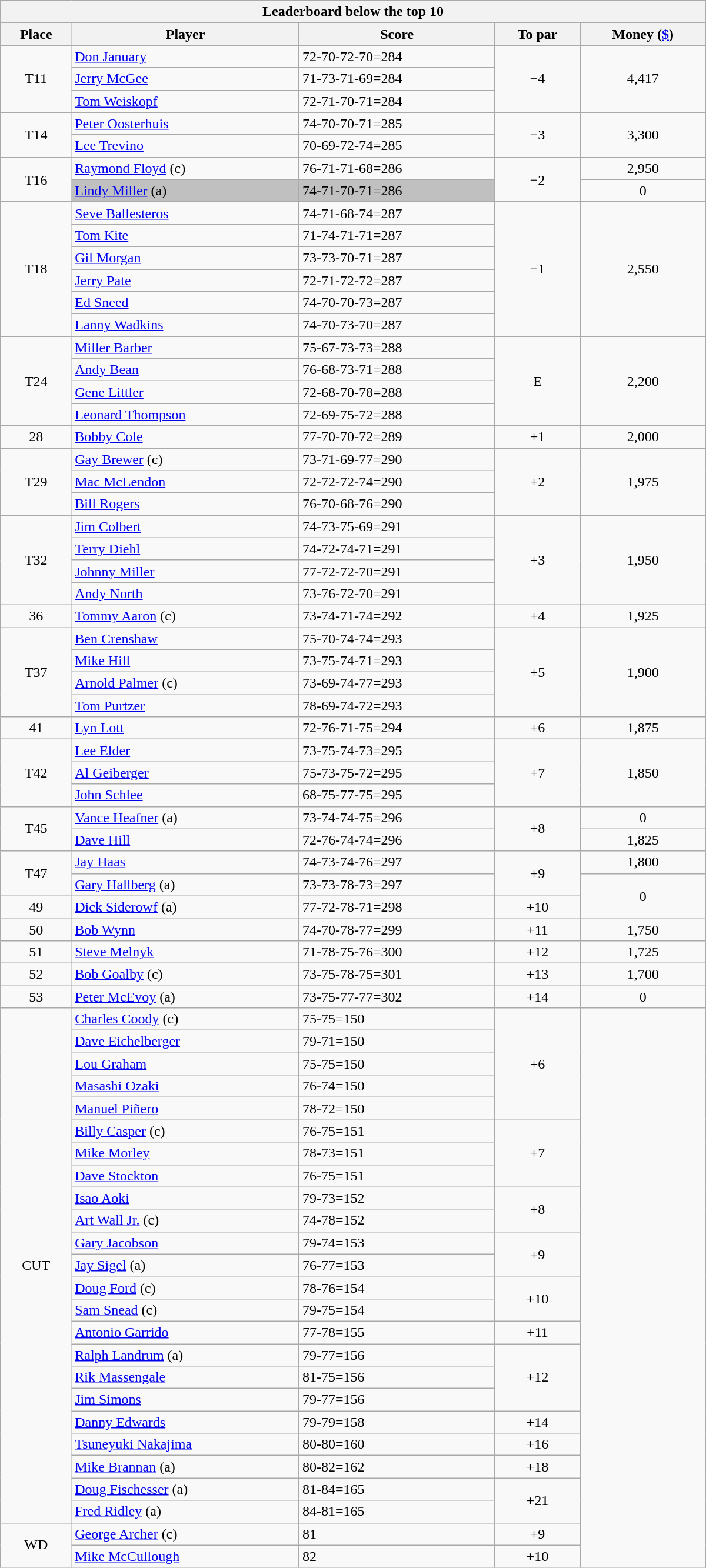<table class="collapsible collapsed wikitable" style="width:50em;margin-top:-1px;">
<tr>
<th scope="col" colspan="6">Leaderboard below the top 10</th>
</tr>
<tr>
<th>Place</th>
<th>Player</th>
<th>Score</th>
<th>To par</th>
<th>Money (<a href='#'>$</a>)</th>
</tr>
<tr>
<td rowspan=3 align=center>T11</td>
<td> <a href='#'>Don January</a></td>
<td>72-70-72-70=284</td>
<td rowspan=3 align=center>−4</td>
<td rowspan=3 align=center>4,417</td>
</tr>
<tr>
<td> <a href='#'>Jerry McGee</a></td>
<td>71-73-71-69=284</td>
</tr>
<tr>
<td> <a href='#'>Tom Weiskopf</a></td>
<td>72-71-70-71=284</td>
</tr>
<tr>
<td rowspan=2 align=center>T14</td>
<td> <a href='#'>Peter Oosterhuis</a></td>
<td>74-70-70-71=285</td>
<td rowspan=2 align=center>−3</td>
<td rowspan=2 align=center>3,300</td>
</tr>
<tr>
<td> <a href='#'>Lee Trevino</a></td>
<td>70-69-72-74=285</td>
</tr>
<tr>
<td rowspan=2 align=center>T16</td>
<td> <a href='#'>Raymond Floyd</a> (c)</td>
<td>76-71-71-68=286</td>
<td rowspan=2 align=center>−2</td>
<td align=center>2,950</td>
</tr>
<tr>
<td style="background:silver"> <a href='#'>Lindy Miller</a> (a)</td>
<td style="background:silver">74-71-70-71=286</td>
<td align=center>0</td>
</tr>
<tr>
<td rowspan=6 align=center>T18</td>
<td> <a href='#'>Seve Ballesteros</a></td>
<td>74-71-68-74=287</td>
<td rowspan=6 align=center>−1</td>
<td rowspan=6 align=center>2,550</td>
</tr>
<tr>
<td> <a href='#'>Tom Kite</a></td>
<td>71-74-71-71=287</td>
</tr>
<tr>
<td> <a href='#'>Gil Morgan</a></td>
<td>73-73-70-71=287</td>
</tr>
<tr>
<td> <a href='#'>Jerry Pate</a></td>
<td>72-71-72-72=287</td>
</tr>
<tr>
<td> <a href='#'>Ed Sneed</a></td>
<td>74-70-70-73=287</td>
</tr>
<tr>
<td> <a href='#'>Lanny Wadkins</a></td>
<td>74-70-73-70=287</td>
</tr>
<tr>
<td rowspan=4 align=center>T24</td>
<td> <a href='#'>Miller Barber</a></td>
<td>75-67-73-73=288</td>
<td rowspan=4 align=center>E</td>
<td rowspan=4 align=center>2,200</td>
</tr>
<tr>
<td> <a href='#'>Andy Bean</a></td>
<td>76-68-73-71=288</td>
</tr>
<tr>
<td> <a href='#'>Gene Littler</a></td>
<td>72-68-70-78=288</td>
</tr>
<tr>
<td> <a href='#'>Leonard Thompson</a></td>
<td>72-69-75-72=288</td>
</tr>
<tr>
<td align=center>28</td>
<td> <a href='#'>Bobby Cole</a></td>
<td>77-70-70-72=289</td>
<td align=center>+1</td>
<td align=center>2,000</td>
</tr>
<tr>
<td rowspan=3 align=center>T29</td>
<td> <a href='#'>Gay Brewer</a> (c)</td>
<td>73-71-69-77=290</td>
<td rowspan=3 align=center>+2</td>
<td rowspan=3 align=center>1,975</td>
</tr>
<tr>
<td> <a href='#'>Mac McLendon</a></td>
<td>72-72-72-74=290</td>
</tr>
<tr>
<td> <a href='#'>Bill Rogers</a></td>
<td>76-70-68-76=290</td>
</tr>
<tr>
<td rowspan=4 align=center>T32</td>
<td> <a href='#'>Jim Colbert</a></td>
<td>74-73-75-69=291</td>
<td rowspan=4 align=center>+3</td>
<td rowspan=4 align=center>1,950</td>
</tr>
<tr>
<td> <a href='#'>Terry Diehl</a></td>
<td>74-72-74-71=291</td>
</tr>
<tr>
<td> <a href='#'>Johnny Miller</a></td>
<td>77-72-72-70=291</td>
</tr>
<tr>
<td> <a href='#'>Andy North</a></td>
<td>73-76-72-70=291</td>
</tr>
<tr>
<td align=center>36</td>
<td> <a href='#'>Tommy Aaron</a> (c)</td>
<td>73-74-71-74=292</td>
<td align=center>+4</td>
<td align=center>1,925</td>
</tr>
<tr>
<td rowspan=4 align=center>T37</td>
<td> <a href='#'>Ben Crenshaw</a></td>
<td>75-70-74-74=293</td>
<td rowspan=4 align=center>+5</td>
<td rowspan=4 align=center>1,900</td>
</tr>
<tr>
<td> <a href='#'>Mike Hill</a></td>
<td>73-75-74-71=293</td>
</tr>
<tr>
<td> <a href='#'>Arnold Palmer</a> (c)</td>
<td>73-69-74-77=293</td>
</tr>
<tr>
<td> <a href='#'>Tom Purtzer</a></td>
<td>78-69-74-72=293</td>
</tr>
<tr>
<td align=center>41</td>
<td> <a href='#'>Lyn Lott</a></td>
<td>72-76-71-75=294</td>
<td align=center>+6</td>
<td align=center>1,875</td>
</tr>
<tr>
<td rowspan=3 align=center>T42</td>
<td> <a href='#'>Lee Elder</a></td>
<td>73-75-74-73=295</td>
<td rowspan=3 align=center>+7</td>
<td rowspan=3 align=center>1,850</td>
</tr>
<tr>
<td> <a href='#'>Al Geiberger</a></td>
<td>75-73-75-72=295</td>
</tr>
<tr>
<td> <a href='#'>John Schlee</a></td>
<td>68-75-77-75=295</td>
</tr>
<tr>
<td rowspan=2 align=center>T45</td>
<td> <a href='#'>Vance Heafner</a> (a)</td>
<td>73-74-74-75=296</td>
<td rowspan=2 align=center>+8</td>
<td align=center>0</td>
</tr>
<tr>
<td> <a href='#'>Dave Hill</a></td>
<td>72-76-74-74=296</td>
<td align=center>1,825</td>
</tr>
<tr>
<td rowspan=2 align=center>T47</td>
<td> <a href='#'>Jay Haas</a></td>
<td>74-73-74-76=297</td>
<td rowspan=2 align=center>+9</td>
<td align=center>1,800</td>
</tr>
<tr>
<td> <a href='#'>Gary Hallberg</a> (a)</td>
<td>73-73-78-73=297</td>
<td rowspan=2 align=center>0</td>
</tr>
<tr>
<td align=center>49</td>
<td> <a href='#'>Dick Siderowf</a> (a)</td>
<td>77-72-78-71=298</td>
<td align=center>+10</td>
</tr>
<tr>
<td align=center>50</td>
<td> <a href='#'>Bob Wynn</a></td>
<td>74-70-78-77=299</td>
<td align=center>+11</td>
<td align=center>1,750</td>
</tr>
<tr>
<td align=center>51</td>
<td> <a href='#'>Steve Melnyk</a></td>
<td>71-78-75-76=300</td>
<td align=center>+12</td>
<td align=center>1,725</td>
</tr>
<tr>
<td align=center>52</td>
<td> <a href='#'>Bob Goalby</a> (c)</td>
<td>73-75-78-75=301</td>
<td align=center>+13</td>
<td align=center>1,700</td>
</tr>
<tr>
<td align=center>53</td>
<td> <a href='#'>Peter McEvoy</a> (a)</td>
<td>73-75-77-77=302</td>
<td align=center>+14</td>
<td align=center>0</td>
</tr>
<tr>
<td rowspan=23 align=center>CUT</td>
<td> <a href='#'>Charles Coody</a> (c)</td>
<td>75-75=150</td>
<td rowspan=5 align=center>+6</td>
<td rowspan=25 align=center></td>
</tr>
<tr>
<td> <a href='#'>Dave Eichelberger</a></td>
<td>79-71=150</td>
</tr>
<tr>
<td> <a href='#'>Lou Graham</a></td>
<td>75-75=150</td>
</tr>
<tr>
<td> <a href='#'>Masashi Ozaki</a></td>
<td>76-74=150</td>
</tr>
<tr>
<td> <a href='#'>Manuel Piñero</a></td>
<td>78-72=150</td>
</tr>
<tr>
<td> <a href='#'>Billy Casper</a> (c)</td>
<td>76-75=151</td>
<td rowspan=3 align=center>+7</td>
</tr>
<tr>
<td> <a href='#'>Mike Morley</a></td>
<td>78-73=151</td>
</tr>
<tr>
<td> <a href='#'>Dave Stockton</a></td>
<td>76-75=151</td>
</tr>
<tr>
<td> <a href='#'>Isao Aoki</a></td>
<td>79-73=152</td>
<td rowspan=2 align=center>+8</td>
</tr>
<tr>
<td> <a href='#'>Art Wall Jr.</a> (c)</td>
<td>74-78=152</td>
</tr>
<tr>
<td> <a href='#'>Gary Jacobson</a></td>
<td>79-74=153</td>
<td rowspan=2 align=center>+9</td>
</tr>
<tr>
<td> <a href='#'>Jay Sigel</a> (a)</td>
<td>76-77=153</td>
</tr>
<tr>
<td> <a href='#'>Doug Ford</a> (c)</td>
<td>78-76=154</td>
<td rowspan=2 align=center>+10</td>
</tr>
<tr>
<td> <a href='#'>Sam Snead</a> (c)</td>
<td>79-75=154</td>
</tr>
<tr>
<td> <a href='#'>Antonio Garrido</a></td>
<td>77-78=155</td>
<td align=center>+11</td>
</tr>
<tr>
<td> <a href='#'>Ralph Landrum</a> (a)</td>
<td>79-77=156</td>
<td rowspan=3 align=center>+12</td>
</tr>
<tr>
<td> <a href='#'>Rik Massengale</a></td>
<td>81-75=156</td>
</tr>
<tr>
<td> <a href='#'>Jim Simons</a></td>
<td>79-77=156</td>
</tr>
<tr>
<td> <a href='#'>Danny Edwards</a></td>
<td>79-79=158</td>
<td align=center>+14</td>
</tr>
<tr>
<td> <a href='#'>Tsuneyuki Nakajima</a></td>
<td>80-80=160</td>
<td align=center>+16</td>
</tr>
<tr>
<td> <a href='#'>Mike Brannan</a> (a)</td>
<td>80-82=162</td>
<td align=center>+18</td>
</tr>
<tr>
<td> <a href='#'>Doug Fischesser</a> (a)</td>
<td>81-84=165</td>
<td rowspan=2 align=center>+21</td>
</tr>
<tr>
<td> <a href='#'>Fred Ridley</a> (a)</td>
<td>84-81=165</td>
</tr>
<tr>
<td rowspan=2 align=center>WD</td>
<td> <a href='#'>George Archer</a> (c)</td>
<td>81</td>
<td align=center>+9</td>
</tr>
<tr>
<td> <a href='#'>Mike McCullough</a></td>
<td>82</td>
<td align=center>+10</td>
</tr>
</table>
